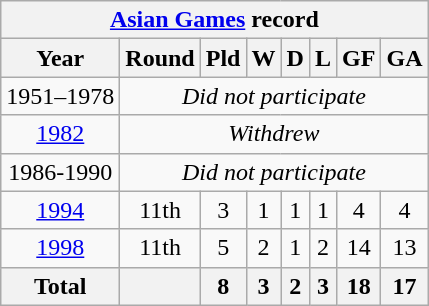<table class="wikitable" style="text-align: center;">
<tr>
<th colspan=9><a href='#'>Asian Games</a> record</th>
</tr>
<tr>
<th>Year</th>
<th>Round</th>
<th>Pld</th>
<th>W</th>
<th>D</th>
<th>L</th>
<th>GF</th>
<th>GA</th>
</tr>
<tr>
<td>1951–1978</td>
<td colspan=8><em>Did not participate</em></td>
</tr>
<tr>
<td> <a href='#'>1982</a></td>
<td colspan=8><em>Withdrew</em></td>
</tr>
<tr>
<td>1986-1990</td>
<td colspan=8><em>Did not participate</em></td>
</tr>
<tr>
<td> <a href='#'>1994</a></td>
<td>11th</td>
<td>3</td>
<td>1</td>
<td>1</td>
<td>1</td>
<td>4</td>
<td>4</td>
</tr>
<tr>
<td> <a href='#'>1998</a></td>
<td>11th</td>
<td>5</td>
<td>2</td>
<td>1</td>
<td>2</td>
<td>14</td>
<td>13</td>
</tr>
<tr>
<th>Total</th>
<th></th>
<th>8</th>
<th>3</th>
<th>2</th>
<th>3</th>
<th>18</th>
<th>17</th>
</tr>
</table>
